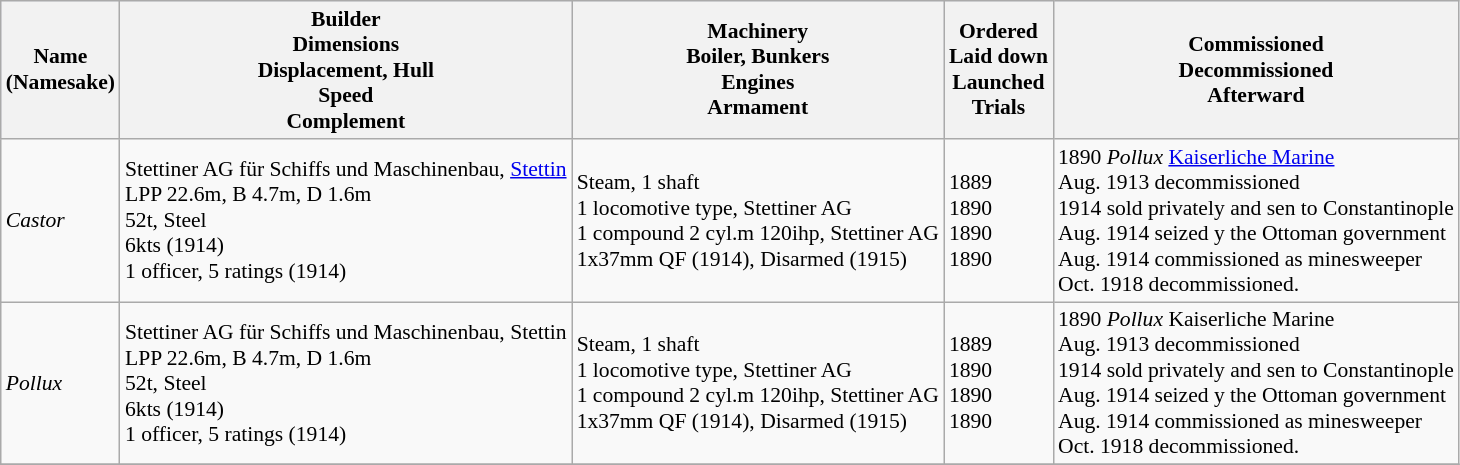<table class="wikitable" style="font-size:90%;">
<tr bgcolor="#e6e9ff">
<th>Name<br>(Namesake)</th>
<th>Builder<br>Dimensions<br>Displacement, Hull<br>Speed<br>Complement</th>
<th>Machinery<br>Boiler, Bunkers<br>Engines<br>Armament</th>
<th>Ordered<br>Laid down<br>Launched<br>Trials</th>
<th>Commissioned<br>Decommissioned<br>Afterward</th>
</tr>
<tr ---->
<td><em>Castor</em></td>
<td> Stettiner AG für Schiffs und Maschinenbau, <a href='#'>Stettin</a><br>LPP 22.6m, B 4.7m, D 1.6m<br>52t, Steel<br>6kts (1914)<br>1 officer, 5 ratings (1914)</td>
<td>Steam, 1 shaft<br>1 locomotive type, Stettiner AG<br>1 compound 2 cyl.m 120ihp, Stettiner AG<br>1x37mm QF (1914), Disarmed (1915)</td>
<td>1889<br>1890<br>1890<br>1890</td>
<td>1890 <em>Pollux</em> <a href='#'>Kaiserliche Marine</a><br>Aug. 1913 decommissioned<br>1914 sold privately and sen to Constantinople<br>Aug. 1914 seized y the Ottoman government<br>Aug. 1914 commissioned as minesweeper<br>Oct. 1918 decommissioned.</td>
</tr>
<tr ---->
<td><em>Pollux</em></td>
<td> Stettiner AG für Schiffs und Maschinenbau, Stettin<br>LPP 22.6m, B 4.7m, D 1.6m<br>52t, Steel<br>6kts (1914)<br>1 officer, 5 ratings (1914)</td>
<td>Steam, 1 shaft<br>1 locomotive type, Stettiner AG<br>1 compound 2 cyl.m 120ihp, Stettiner AG<br>1x37mm QF (1914), Disarmed (1915)</td>
<td>1889<br>1890<br>1890<br>1890</td>
<td>1890 <em>Pollux</em> Kaiserliche Marine<br>Aug. 1913 decommissioned<br>1914 sold privately and sen to Constantinople<br>Aug. 1914 seized y the Ottoman government<br>Aug. 1914 commissioned as minesweeper<br>Oct. 1918 decommissioned.</td>
</tr>
<tr ---->
</tr>
</table>
